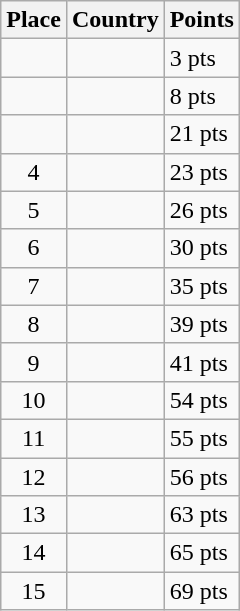<table class=wikitable>
<tr>
<th>Place</th>
<th>Country</th>
<th>Points</th>
</tr>
<tr>
<td align=center></td>
<td></td>
<td>3 pts</td>
</tr>
<tr>
<td align=center></td>
<td></td>
<td>8 pts</td>
</tr>
<tr>
<td align=center></td>
<td></td>
<td>21 pts</td>
</tr>
<tr>
<td align=center>4</td>
<td></td>
<td>23 pts</td>
</tr>
<tr>
<td align=center>5</td>
<td></td>
<td>26 pts</td>
</tr>
<tr>
<td align=center>6</td>
<td></td>
<td>30 pts</td>
</tr>
<tr>
<td align=center>7</td>
<td></td>
<td>35 pts</td>
</tr>
<tr>
<td align=center>8</td>
<td></td>
<td>39 pts</td>
</tr>
<tr>
<td align=center>9</td>
<td></td>
<td>41 pts</td>
</tr>
<tr>
<td align=center>10</td>
<td></td>
<td>54 pts</td>
</tr>
<tr>
<td align=center>11</td>
<td></td>
<td>55 pts</td>
</tr>
<tr>
<td align=center>12</td>
<td></td>
<td>56 pts</td>
</tr>
<tr>
<td align=center>13</td>
<td></td>
<td>63 pts</td>
</tr>
<tr>
<td align=center>14</td>
<td></td>
<td>65 pts</td>
</tr>
<tr>
<td align=center>15</td>
<td></td>
<td>69 pts</td>
</tr>
</table>
